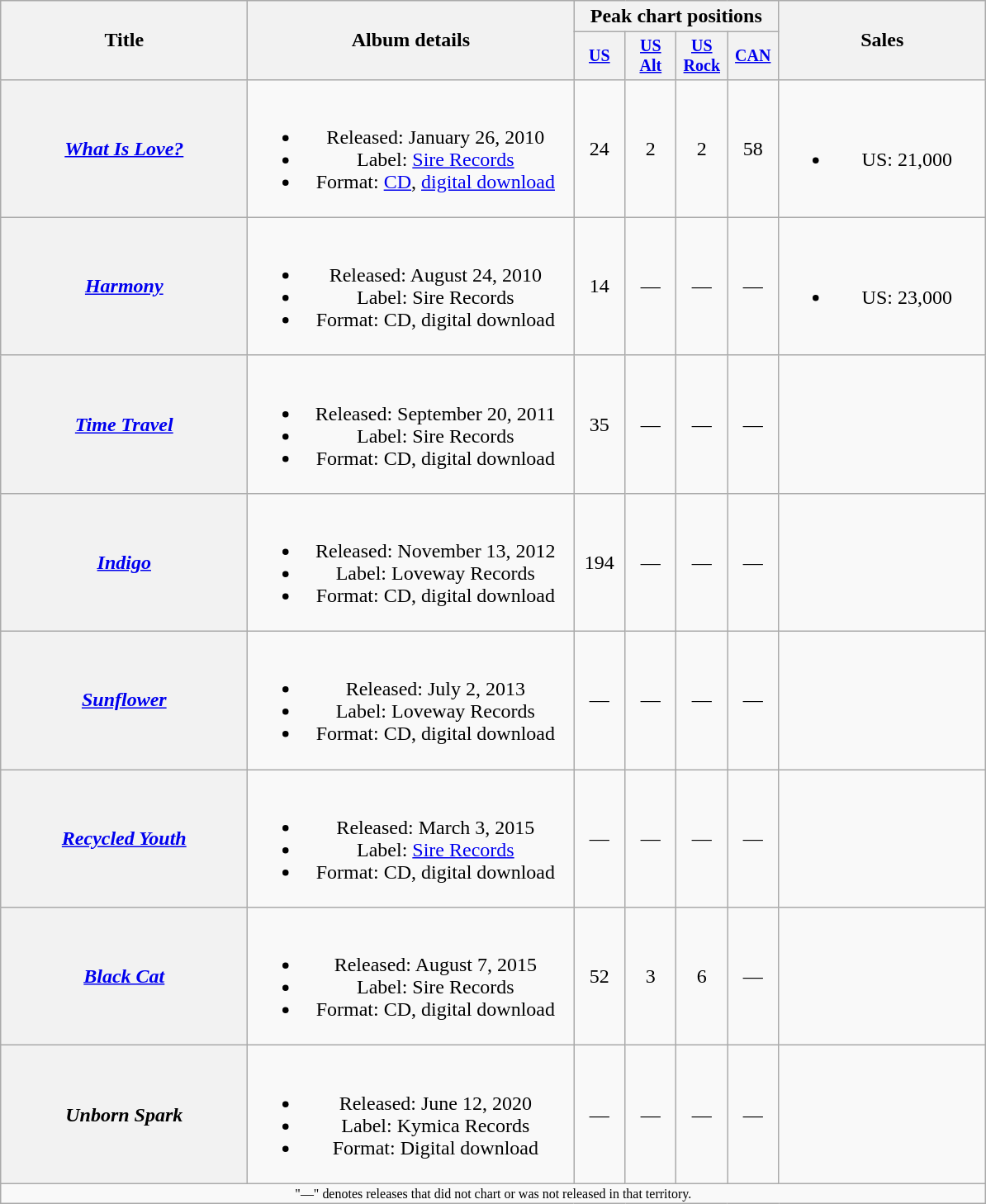<table class="wikitable plainrowheaders" style="text-align:center;">
<tr>
<th scope="col" rowspan="2" style="width:12em;">Title</th>
<th scope="col" rowspan="2" style="width:16em;">Album details</th>
<th scope="col" colspan="4">Peak chart positions</th>
<th scope="col" rowspan="2" style="width:10em;">Sales</th>
</tr>
<tr>
<th style="width:35px;font-size:smaller;"><a href='#'>US</a><br></th>
<th style="width:35px;font-size:smaller;"><a href='#'>US<br>Alt</a><br></th>
<th style="width:35px;font-size:smaller;"><a href='#'>US<br>Rock</a><br></th>
<th style="width:35px;font-size:smaller;"><a href='#'>CAN</a><br></th>
</tr>
<tr>
<th scope="row"><em><a href='#'>What Is Love?</a></em></th>
<td><br><ul><li>Released: January 26, 2010</li><li>Label: <a href='#'>Sire Records</a></li><li>Format: <a href='#'>CD</a>, <a href='#'>digital download</a></li></ul></td>
<td>24</td>
<td>2</td>
<td>2</td>
<td>58</td>
<td><br><ul><li>US: 21,000</li></ul></td>
</tr>
<tr>
<th scope="row"><em><a href='#'>Harmony</a></em></th>
<td><br><ul><li>Released: August 24, 2010</li><li>Label: Sire Records</li><li>Format: CD, digital download</li></ul></td>
<td>14</td>
<td>—</td>
<td>—</td>
<td>—</td>
<td><br><ul><li>US: 23,000</li></ul></td>
</tr>
<tr>
<th scope="row"><em><a href='#'>Time Travel</a></em></th>
<td><br><ul><li>Released: September 20, 2011</li><li>Label: Sire Records</li><li>Format: CD, digital download</li></ul></td>
<td>35</td>
<td>—</td>
<td>—</td>
<td>—</td>
<td></td>
</tr>
<tr>
<th scope="row"><em><a href='#'>Indigo</a></em></th>
<td><br><ul><li>Released: November 13, 2012</li><li>Label: Loveway Records</li><li>Format: CD, digital download</li></ul></td>
<td>194</td>
<td>—</td>
<td>—</td>
<td>—</td>
<td></td>
</tr>
<tr>
<th scope="row"><em><a href='#'>Sunflower</a></em></th>
<td><br><ul><li>Released: July 2, 2013</li><li>Label: Loveway Records</li><li>Format: CD, digital download</li></ul></td>
<td>—</td>
<td>—</td>
<td>—</td>
<td>—</td>
<td></td>
</tr>
<tr>
<th scope="row"><em><a href='#'>Recycled Youth</a></em></th>
<td><br><ul><li>Released: March 3, 2015</li><li>Label: <a href='#'>Sire Records</a></li><li>Format: CD, digital download</li></ul></td>
<td>—</td>
<td>—</td>
<td>—</td>
<td>—</td>
<td></td>
</tr>
<tr>
<th scope="row"><em><a href='#'>Black Cat</a></em></th>
<td><br><ul><li>Released: August 7, 2015</li><li>Label: Sire Records</li><li>Format: CD, digital download</li></ul></td>
<td>52</td>
<td>3</td>
<td>6</td>
<td>—</td>
<td></td>
</tr>
<tr>
<th scope="row"><em>Unborn Spark</em></th>
<td><br><ul><li>Released: June 12, 2020</li><li>Label: Kymica Records</li><li>Format: Digital download</li></ul></td>
<td>—</td>
<td>—</td>
<td>—</td>
<td>—</td>
<td></td>
</tr>
<tr>
<td colspan="11" style="font-size:8pt">"—" denotes releases that did not chart or was not released in that territory.</td>
</tr>
</table>
